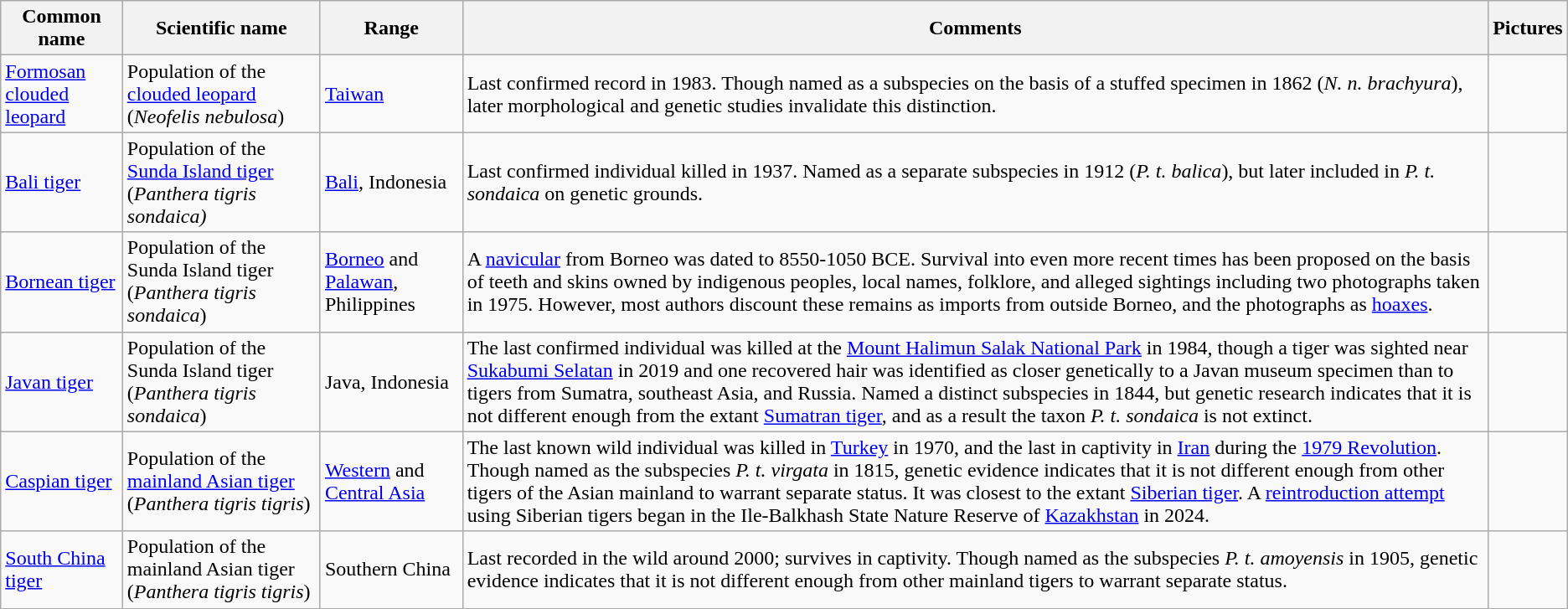<table class="wikitable">
<tr>
<th>Common name</th>
<th>Scientific name</th>
<th>Range</th>
<th class="unsortable">Comments</th>
<th class="unsortable">Pictures</th>
</tr>
<tr>
<td><a href='#'>Formosan clouded leopard</a></td>
<td>Population of the <a href='#'>clouded leopard</a> (<em>Neofelis nebulosa</em>)</td>
<td><a href='#'>Taiwan</a></td>
<td>Last confirmed record in 1983. Though named as a subspecies on the basis of a stuffed specimen in 1862 (<em>N. n. brachyura</em>), later morphological and genetic studies invalidate this distinction.</td>
<td></td>
</tr>
<tr>
<td><a href='#'>Bali tiger</a></td>
<td>Population of the <a href='#'>Sunda Island tiger</a> (<em>Panthera tigris sondaica)</em></td>
<td><a href='#'>Bali</a>, Indonesia</td>
<td>Last confirmed individual killed in 1937. Named as a separate subspecies in 1912 (<em>P. t. balica</em>), but later included in <em>P. t. sondaica</em> on genetic grounds.</td>
<td></td>
</tr>
<tr>
<td><a href='#'>Bornean tiger</a></td>
<td>Population of the Sunda Island tiger (<em>Panthera tigris sondaica</em>)</td>
<td><a href='#'>Borneo</a> and <a href='#'>Palawan</a>, Philippines</td>
<td>A <a href='#'>navicular</a> from Borneo was dated to 8550-1050 BCE. Survival into even more recent times has been proposed on the basis of teeth and skins owned by indigenous peoples, local names, folklore, and alleged sightings including two photographs taken in 1975. However, most authors discount these remains as imports from outside Borneo, and the photographs as <a href='#'>hoaxes</a>.</td>
<td></td>
</tr>
<tr>
<td><a href='#'>Javan tiger</a></td>
<td>Population of the Sunda Island tiger (<em>Panthera tigris sondaica</em>)</td>
<td>Java, Indonesia</td>
<td>The last confirmed individual was killed at the <a href='#'>Mount Halimun Salak National Park</a> in 1984, though a tiger was sighted near <a href='#'>Sukabumi Selatan</a> in 2019 and one recovered hair was identified as closer genetically to a Javan museum specimen than to tigers from Sumatra, southeast Asia, and Russia. Named a distinct subspecies in 1844, but genetic research indicates that it is not different enough from the extant <a href='#'>Sumatran tiger</a>, and as a result the taxon <em>P. t. sondaica</em> is not extinct.</td>
<td></td>
</tr>
<tr>
<td><a href='#'>Caspian tiger</a></td>
<td>Population of the <a href='#'>mainland Asian tiger</a> (<em>Panthera tigris tigris</em>)</td>
<td><a href='#'>Western</a> and <a href='#'>Central Asia</a></td>
<td>The last known wild individual was killed in <a href='#'>Turkey</a> in 1970, and the last in captivity in <a href='#'>Iran</a> during the <a href='#'>1979 Revolution</a>. Though named as the subspecies <em>P. t. virgata</em> in 1815, genetic evidence indicates that it is not different enough from other tigers of the Asian mainland to warrant separate status. It was closest to the extant <a href='#'>Siberian tiger</a>. A <a href='#'>reintroduction attempt</a> using Siberian tigers began in the Ile-Balkhash State Nature Reserve of <a href='#'>Kazakhstan</a> in 2024.</td>
<td></td>
</tr>
<tr>
<td><a href='#'>South China tiger</a></td>
<td>Population of the mainland Asian tiger (<em>Panthera tigris tigris</em>)</td>
<td>Southern China</td>
<td>Last recorded in the wild around 2000; survives in captivity. Though named as the subspecies <em>P. t. amoyensis</em> in 1905, genetic evidence indicates that it is not different enough from other mainland tigers to warrant separate status.</td>
<td></td>
</tr>
</table>
